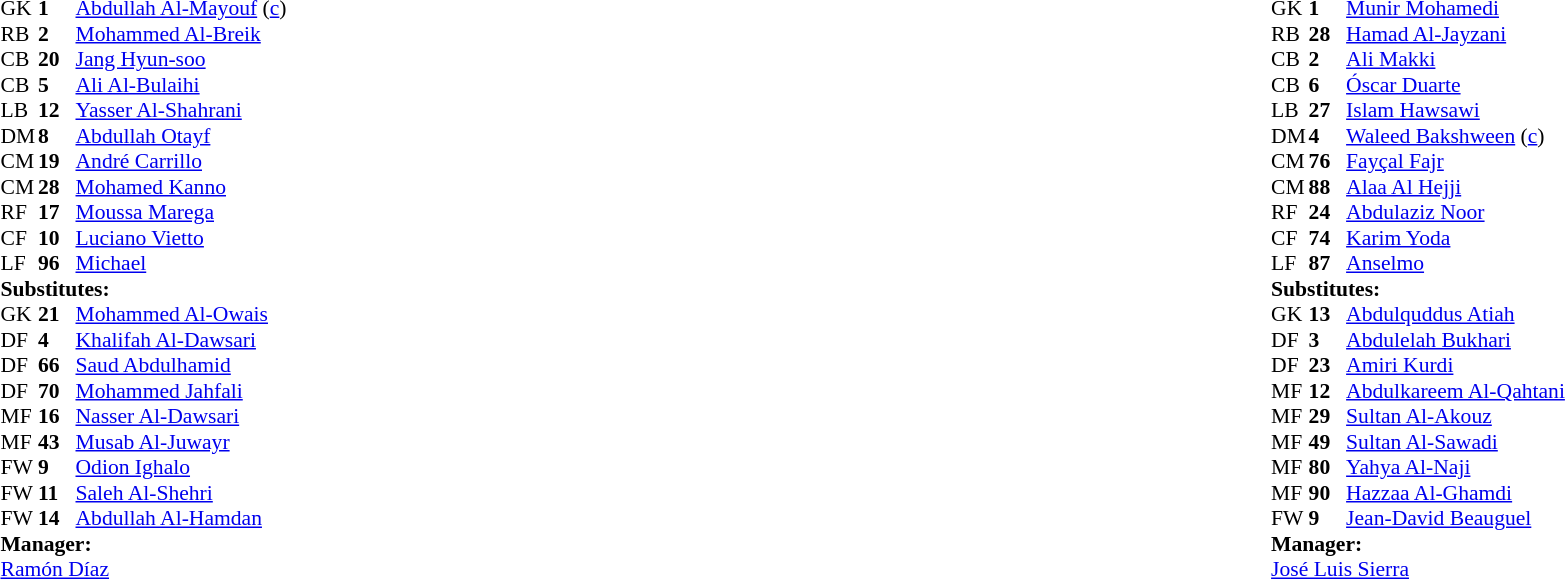<table width="100%">
<tr>
<td valign="top" width="40%"><br><table style="font-size:90%" cellspacing="0" cellpadding="0">
<tr>
<th width=25></th>
<th width=25></th>
</tr>
<tr>
<td>GK</td>
<td><strong>1</strong></td>
<td> <a href='#'>Abdullah Al-Mayouf</a> (<a href='#'>c</a>)</td>
</tr>
<tr>
<td>RB</td>
<td><strong>2</strong></td>
<td> <a href='#'>Mohammed Al-Breik</a></td>
<td></td>
<td></td>
</tr>
<tr>
<td>CB</td>
<td><strong>20</strong></td>
<td> <a href='#'>Jang Hyun-soo</a></td>
<td></td>
</tr>
<tr>
<td>CB</td>
<td><strong>5</strong></td>
<td> <a href='#'>Ali Al-Bulaihi</a></td>
</tr>
<tr>
<td>LB</td>
<td><strong>12</strong></td>
<td> <a href='#'>Yasser Al-Shahrani</a></td>
<td></td>
<td></td>
</tr>
<tr>
<td>DM</td>
<td><strong>8</strong></td>
<td> <a href='#'>Abdullah Otayf</a></td>
<td></td>
<td></td>
</tr>
<tr>
<td>CM</td>
<td><strong>19</strong></td>
<td> <a href='#'>André Carrillo</a></td>
</tr>
<tr>
<td>CM</td>
<td><strong>28</strong></td>
<td> <a href='#'>Mohamed Kanno</a></td>
<td></td>
<td></td>
</tr>
<tr>
<td>RF</td>
<td><strong>17</strong></td>
<td> <a href='#'>Moussa Marega</a></td>
<td></td>
<td></td>
</tr>
<tr>
<td>CF</td>
<td><strong>10</strong></td>
<td> <a href='#'>Luciano Vietto</a></td>
<td></td>
<td></td>
</tr>
<tr>
<td>LF</td>
<td><strong>96</strong></td>
<td> <a href='#'>Michael</a></td>
</tr>
<tr>
<td colspan=3><strong>Substitutes:</strong></td>
</tr>
<tr>
<td>GK</td>
<td><strong>21</strong></td>
<td> <a href='#'>Mohammed Al-Owais</a></td>
</tr>
<tr>
<td>DF</td>
<td><strong>4</strong></td>
<td> <a href='#'>Khalifah Al-Dawsari</a></td>
</tr>
<tr>
<td>DF</td>
<td><strong>66</strong></td>
<td> <a href='#'>Saud Abdulhamid</a></td>
<td></td>
<td></td>
</tr>
<tr>
<td>DF</td>
<td><strong>70</strong></td>
<td> <a href='#'>Mohammed Jahfali</a></td>
</tr>
<tr>
<td>MF</td>
<td><strong>16</strong></td>
<td> <a href='#'>Nasser Al-Dawsari</a></td>
<td></td>
<td></td>
</tr>
<tr>
<td>MF</td>
<td><strong>43</strong></td>
<td> <a href='#'>Musab Al-Juwayr</a></td>
<td></td>
<td></td>
</tr>
<tr>
<td>FW</td>
<td><strong>9</strong></td>
<td> <a href='#'>Odion Ighalo</a></td>
<td></td>
<td></td>
</tr>
<tr>
<td>FW</td>
<td><strong>11</strong></td>
<td> <a href='#'>Saleh Al-Shehri</a></td>
<td></td>
<td></td>
</tr>
<tr>
<td>FW</td>
<td><strong>14</strong></td>
<td> <a href='#'>Abdullah Al-Hamdan</a></td>
<td></td>
<td></td>
</tr>
<tr>
<td colspan=3><strong>Manager:</strong></td>
</tr>
<tr>
<td colspan=3> <a href='#'>Ramón Díaz</a></td>
</tr>
</table>
</td>
<td valign="top"></td>
<td style="vertical-align:top; width:50%"><br><table cellspacing="0" cellpadding="0" style="font-size:90%; margin:auto">
<tr>
<th width=25></th>
<th width=25></th>
</tr>
<tr>
<td>GK</td>
<td><strong>1</strong></td>
<td> <a href='#'>Munir Mohamedi</a></td>
</tr>
<tr>
<td>RB</td>
<td><strong>28</strong></td>
<td> <a href='#'>Hamad Al-Jayzani</a></td>
<td></td>
<td></td>
</tr>
<tr>
<td>CB</td>
<td><strong>2</strong></td>
<td> <a href='#'>Ali Makki</a></td>
</tr>
<tr>
<td>CB</td>
<td><strong>6</strong></td>
<td> <a href='#'>Óscar Duarte</a></td>
</tr>
<tr>
<td>LB</td>
<td><strong>27</strong></td>
<td> <a href='#'>Islam Hawsawi</a></td>
<td></td>
<td></td>
</tr>
<tr>
<td>DM</td>
<td><strong>4</strong></td>
<td> <a href='#'>Waleed Bakshween</a> (<a href='#'>c</a>)</td>
<td></td>
<td></td>
</tr>
<tr>
<td>CM</td>
<td><strong>76</strong></td>
<td> <a href='#'>Fayçal Fajr</a></td>
</tr>
<tr>
<td>CM</td>
<td><strong>88</strong></td>
<td> <a href='#'>Alaa Al Hejji</a></td>
<td></td>
</tr>
<tr>
<td>RF</td>
<td><strong>24</strong></td>
<td> <a href='#'>Abdulaziz Noor</a></td>
<td></td>
<td></td>
</tr>
<tr>
<td>CF</td>
<td><strong>74</strong></td>
<td> <a href='#'>Karim Yoda</a></td>
<td></td>
<td></td>
</tr>
<tr>
<td>LF</td>
<td><strong>87</strong></td>
<td> <a href='#'>Anselmo</a></td>
</tr>
<tr>
<td colspan=3><strong>Substitutes:</strong></td>
</tr>
<tr>
<td>GK</td>
<td><strong>13</strong></td>
<td> <a href='#'>Abdulquddus Atiah</a></td>
</tr>
<tr>
<td>DF</td>
<td><strong>3</strong></td>
<td> <a href='#'>Abdulelah Bukhari</a></td>
<td></td>
<td></td>
</tr>
<tr>
<td>DF</td>
<td><strong>23</strong></td>
<td> <a href='#'>Amiri Kurdi</a></td>
<td></td>
<td></td>
</tr>
<tr>
<td>MF</td>
<td><strong>12</strong></td>
<td> <a href='#'>Abdulkareem Al-Qahtani</a></td>
</tr>
<tr>
<td>MF</td>
<td><strong>29</strong></td>
<td> <a href='#'>Sultan Al-Akouz</a></td>
</tr>
<tr>
<td>MF</td>
<td><strong>49</strong></td>
<td> <a href='#'>Sultan Al-Sawadi</a></td>
</tr>
<tr>
<td>MF</td>
<td><strong>80</strong></td>
<td> <a href='#'>Yahya Al-Naji</a></td>
<td></td>
<td></td>
</tr>
<tr>
<td>MF</td>
<td><strong>90</strong></td>
<td> <a href='#'>Hazzaa Al-Ghamdi</a></td>
<td></td>
<td></td>
</tr>
<tr>
<td>FW</td>
<td><strong>9</strong></td>
<td> <a href='#'>Jean-David Beauguel</a></td>
<td></td>
<td></td>
</tr>
<tr>
<td colspan=3><strong>Manager:</strong></td>
</tr>
<tr>
<td colspan=3> <a href='#'>José Luis Sierra</a></td>
</tr>
</table>
</td>
</tr>
</table>
